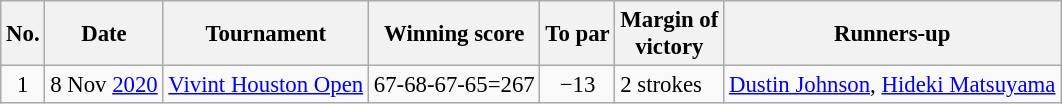<table class="wikitable" style="font-size:95%;">
<tr>
<th>No.</th>
<th>Date</th>
<th>Tournament</th>
<th>Winning score</th>
<th>To par</th>
<th>Margin of<br>victory</th>
<th>Runners-up</th>
</tr>
<tr>
<td align=center>1</td>
<td align=right>8 Nov <a href='#'>2020</a></td>
<td><a href='#'>Vivint Houston Open</a></td>
<td align=right>67-68-67-65=267</td>
<td align=center>−13</td>
<td>2 strokes</td>
<td> <a href='#'>Dustin Johnson</a>,  <a href='#'>Hideki Matsuyama</a></td>
</tr>
</table>
